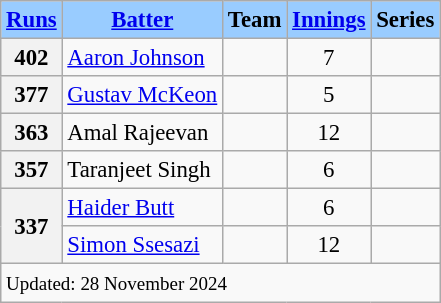<table class="wikitable sortable" style="font-size: 95%">
<tr>
<th scope="col" style="background-color:#9cf;"><a href='#'>Runs</a></th>
<th scope="col" style="background-color:#9cf;"><a href='#'>Batter</a></th>
<th scope="col" style="background-color:#9cf;">Team</th>
<th scope="col" style="background-color:#9cf;"><a href='#'>Innings</a></th>
<th scope="col" style="background-color:#9cf;">Series</th>
</tr>
<tr>
<th scope="row">402</th>
<td><a href='#'>Aaron Johnson</a></td>
<td></td>
<td align=center>7</td>
<td></td>
</tr>
<tr>
<th scope="row">377</th>
<td><a href='#'>Gustav McKeon</a></td>
<td></td>
<td align=center>5</td>
<td></td>
</tr>
<tr>
<th scope="row">363</th>
<td>Amal Rajeevan</td>
<td></td>
<td align=center>12</td>
<td></td>
</tr>
<tr>
<th scope="row">357</th>
<td>Taranjeet Singh</td>
<td></td>
<td align=center>6</td>
<td></td>
</tr>
<tr>
<th scope="row" rowspan=2>337</th>
<td><a href='#'>Haider Butt</a></td>
<td></td>
<td align=center>6</td>
<td></td>
</tr>
<tr>
<td><a href='#'>Simon Ssesazi</a></td>
<td></td>
<td align=center>12</td>
<td></td>
</tr>
<tr class=sortbottom>
<td scope="row" colspan=5 style="text-align:left;"><small>Updated: 28 November 2024</small></td>
</tr>
</table>
